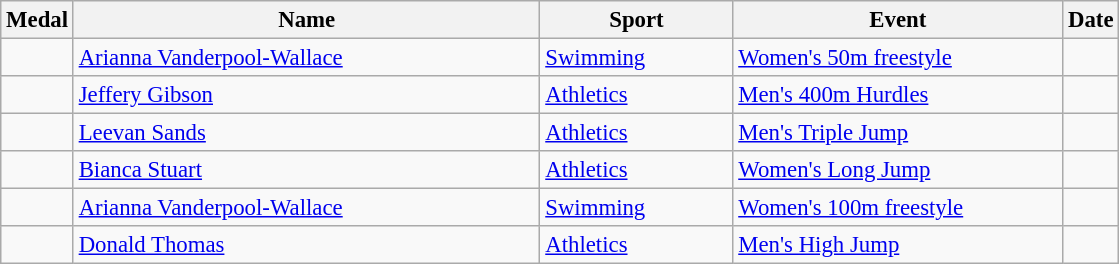<table class="wikitable sortable" style="font-size:95%">
<tr>
<th>Medal</th>
<th style="width:20em">Name</th>
<th style="width:8em">Sport</th>
<th style="width:14em">Event</th>
<th>Date</th>
</tr>
<tr>
<td></td>
<td><a href='#'>Arianna Vanderpool-Wallace</a></td>
<td><a href='#'>Swimming</a></td>
<td><a href='#'>Women's 50m freestyle</a></td>
<td></td>
</tr>
<tr>
<td></td>
<td><a href='#'>Jeffery Gibson</a></td>
<td><a href='#'>Athletics</a></td>
<td><a href='#'>Men's 400m Hurdles</a></td>
<td></td>
</tr>
<tr>
<td></td>
<td><a href='#'>Leevan Sands</a></td>
<td><a href='#'>Athletics</a></td>
<td><a href='#'>Men's Triple Jump</a></td>
<td></td>
</tr>
<tr>
<td></td>
<td><a href='#'>Bianca Stuart</a></td>
<td><a href='#'>Athletics</a></td>
<td><a href='#'>Women's Long Jump</a></td>
<td></td>
</tr>
<tr>
<td></td>
<td><a href='#'>Arianna Vanderpool-Wallace</a></td>
<td><a href='#'>Swimming</a></td>
<td><a href='#'>Women's 100m freestyle</a></td>
<td></td>
</tr>
<tr>
<td></td>
<td><a href='#'>Donald Thomas</a></td>
<td><a href='#'>Athletics</a></td>
<td><a href='#'>Men's High Jump</a></td>
<td></td>
</tr>
</table>
